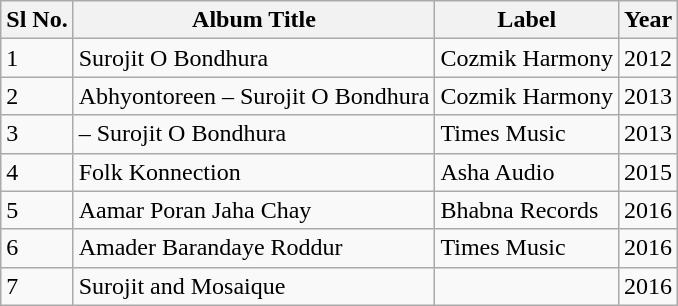<table class="wikitable">
<tr>
<th>Sl No.</th>
<th>Album Title</th>
<th>Label</th>
<th>Year</th>
</tr>
<tr>
<td>1</td>
<td>Surojit O Bondhura</td>
<td>Cozmik Harmony</td>
<td>2012</td>
</tr>
<tr>
<td>2</td>
<td>Abhyontoreen – Surojit O Bondhura</td>
<td>Cozmik Harmony</td>
<td>2013</td>
</tr>
<tr>
<td>3</td>
<td> – Surojit O Bondhura</td>
<td>Times Music</td>
<td>2013</td>
</tr>
<tr>
<td>4</td>
<td>Folk Konnection</td>
<td>Asha Audio</td>
<td>2015</td>
</tr>
<tr>
<td>5</td>
<td>Aamar Poran Jaha Chay</td>
<td>Bhabna Records</td>
<td>2016</td>
</tr>
<tr>
<td>6</td>
<td>Amader Barandaye Roddur</td>
<td>Times Music</td>
<td>2016</td>
</tr>
<tr>
<td>7</td>
<td>Surojit and Mosaique</td>
<td></td>
<td>2016</td>
</tr>
</table>
